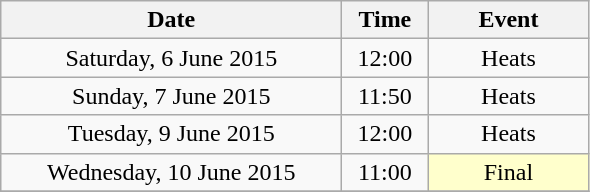<table class = "wikitable" style="text-align:center;">
<tr>
<th width=220>Date</th>
<th width=50>Time</th>
<th width=100>Event</th>
</tr>
<tr>
<td>Saturday, 6 June 2015</td>
<td>12:00</td>
<td>Heats</td>
</tr>
<tr>
<td>Sunday, 7 June 2015</td>
<td>11:50</td>
<td>Heats</td>
</tr>
<tr>
<td>Tuesday, 9 June 2015</td>
<td>12:00</td>
<td>Heats</td>
</tr>
<tr>
<td>Wednesday, 10 June 2015</td>
<td>11:00</td>
<td bgcolor=ffffcc>Final</td>
</tr>
<tr>
</tr>
</table>
